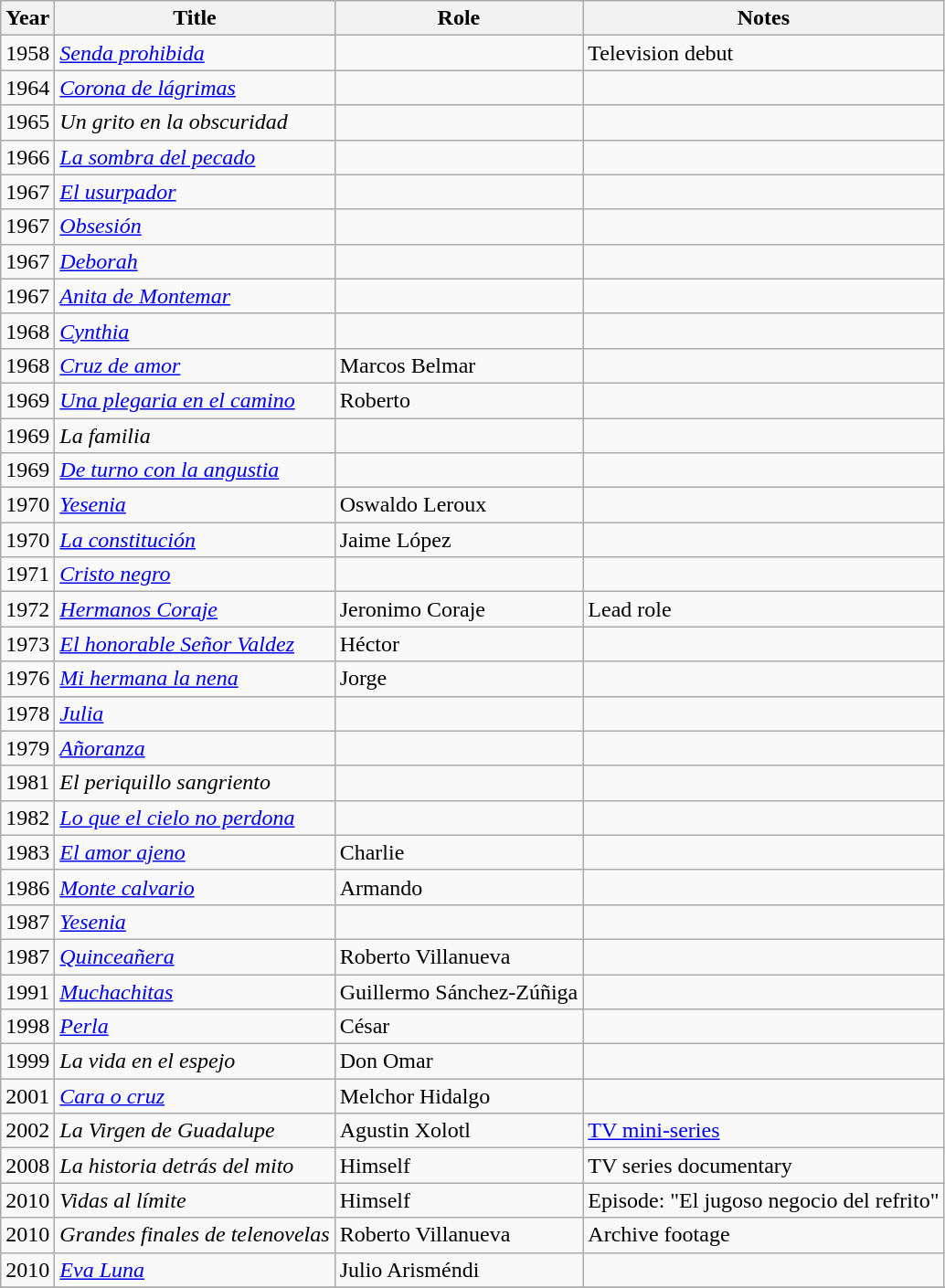<table class="wikitable sortable">
<tr>
<th>Year</th>
<th>Title</th>
<th>Role</th>
<th>Notes</th>
</tr>
<tr>
<td>1958</td>
<td><em><a href='#'>Senda prohibida</a></em></td>
<td></td>
<td>Television debut</td>
</tr>
<tr>
<td>1964</td>
<td><em><a href='#'>Corona de lágrimas</a></em></td>
<td></td>
<td></td>
</tr>
<tr>
<td>1965</td>
<td><em>Un grito en la obscuridad</em></td>
<td></td>
<td></td>
</tr>
<tr>
<td>1966</td>
<td><em><a href='#'>La sombra del pecado</a></em></td>
<td></td>
<td></td>
</tr>
<tr>
<td>1967</td>
<td><em><a href='#'>El usurpador</a></em></td>
<td></td>
<td></td>
</tr>
<tr>
<td>1967</td>
<td><em><a href='#'>Obsesión</a></em></td>
<td></td>
<td></td>
</tr>
<tr>
<td>1967</td>
<td><em><a href='#'>Deborah</a></em></td>
<td></td>
<td></td>
</tr>
<tr>
<td>1967</td>
<td><em><a href='#'>Anita de Montemar</a></em></td>
<td></td>
<td></td>
</tr>
<tr>
<td>1968</td>
<td><em><a href='#'>Cynthia</a></em></td>
<td></td>
<td></td>
</tr>
<tr>
<td>1968</td>
<td><em><a href='#'>Cruz de amor</a></em></td>
<td>Marcos Belmar</td>
<td></td>
</tr>
<tr>
<td>1969</td>
<td><em><a href='#'>Una plegaria en el camino</a></em></td>
<td>Roberto</td>
<td></td>
</tr>
<tr>
<td>1969</td>
<td><em>La familia</em></td>
<td></td>
<td></td>
</tr>
<tr>
<td>1969</td>
<td><em><a href='#'>De turno con la angustia</a></em></td>
<td></td>
<td></td>
</tr>
<tr>
<td>1970</td>
<td><em><a href='#'>Yesenia</a></em></td>
<td>Oswaldo Leroux</td>
<td></td>
</tr>
<tr>
<td>1970</td>
<td><em><a href='#'>La constitución</a></em></td>
<td>Jaime López</td>
<td></td>
</tr>
<tr>
<td>1971</td>
<td><em><a href='#'>Cristo negro</a></em></td>
<td></td>
<td></td>
</tr>
<tr>
<td>1972</td>
<td><em><a href='#'>Hermanos Coraje</a></em></td>
<td>Jeronimo Coraje</td>
<td>Lead role</td>
</tr>
<tr>
<td>1973</td>
<td><em><a href='#'>El honorable Señor Valdez</a></em></td>
<td>Héctor</td>
<td></td>
</tr>
<tr>
<td>1976</td>
<td><em><a href='#'>Mi hermana la nena</a></em></td>
<td>Jorge</td>
<td></td>
</tr>
<tr>
<td>1978</td>
<td><em><a href='#'>Julia</a></em></td>
<td></td>
<td></td>
</tr>
<tr>
<td>1979</td>
<td><em><a href='#'>Añoranza</a></em></td>
<td></td>
<td></td>
</tr>
<tr>
<td>1981</td>
<td><em>El periquillo sangriento</em></td>
<td></td>
<td></td>
</tr>
<tr>
<td>1982</td>
<td><em><a href='#'>Lo que el cielo no perdona</a></em></td>
<td></td>
<td></td>
</tr>
<tr>
<td>1983</td>
<td><em><a href='#'>El amor ajeno</a></em></td>
<td>Charlie</td>
<td></td>
</tr>
<tr>
<td>1986</td>
<td><em><a href='#'>Monte calvario</a></em></td>
<td>Armando</td>
<td></td>
</tr>
<tr>
<td>1987</td>
<td><em><a href='#'>Yesenia</a></em></td>
<td></td>
<td></td>
</tr>
<tr>
<td>1987</td>
<td><em><a href='#'>Quinceañera</a></em></td>
<td>Roberto Villanueva</td>
<td></td>
</tr>
<tr>
<td>1991</td>
<td><em><a href='#'>Muchachitas</a></em></td>
<td>Guillermo Sánchez-Zúñiga</td>
<td></td>
</tr>
<tr>
<td>1998</td>
<td><em><a href='#'>Perla</a></em></td>
<td>César</td>
<td></td>
</tr>
<tr>
<td>1999</td>
<td><em>La vida en el espejo</em></td>
<td>Don Omar</td>
<td></td>
</tr>
<tr>
<td>2001</td>
<td><em><a href='#'>Cara o cruz</a></em></td>
<td>Melchor Hidalgo</td>
<td></td>
</tr>
<tr>
<td>2002</td>
<td><em>La Virgen de Guadalupe</em></td>
<td>Agustin Xolotl</td>
<td><a href='#'>TV mini-series</a></td>
</tr>
<tr>
<td>2008</td>
<td><em>La historia detrás del mito</em></td>
<td>Himself</td>
<td>TV series documentary</td>
</tr>
<tr>
<td>2010</td>
<td><em>Vidas al límite</em></td>
<td>Himself</td>
<td>Episode: "El jugoso negocio del refrito"</td>
</tr>
<tr>
<td>2010</td>
<td><em>Grandes finales de telenovelas</em></td>
<td>Roberto Villanueva</td>
<td>Archive footage</td>
</tr>
<tr>
<td>2010</td>
<td><em><a href='#'>Eva Luna</a></em></td>
<td>Julio Arisméndi</td>
<td></td>
</tr>
<tr>
</tr>
</table>
